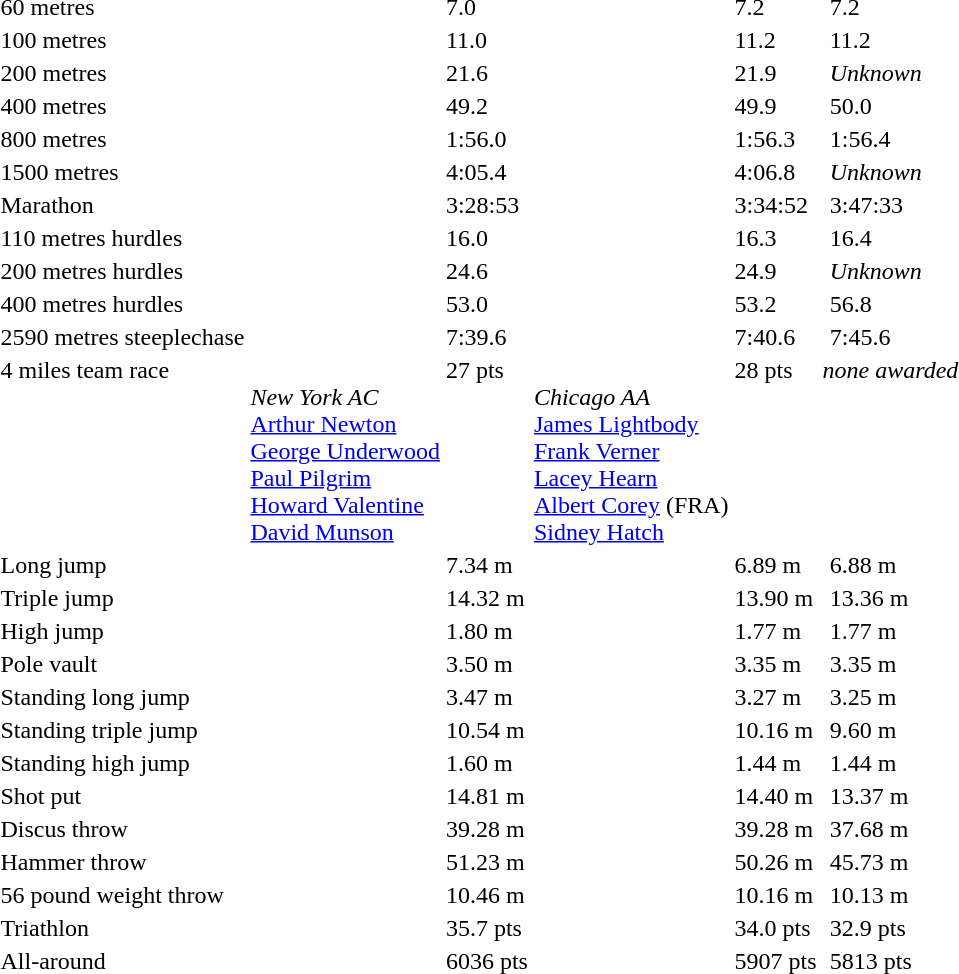<table>
<tr valign="top">
<td>60 metres<br></td>
<td></td>
<td>7.0 </td>
<td></td>
<td>7.2</td>
<td></td>
<td>7.2</td>
</tr>
<tr valign="top">
<td>100 metres<br></td>
<td></td>
<td>11.0</td>
<td></td>
<td>11.2</td>
<td></td>
<td>11.2</td>
</tr>
<tr>
<td>200 metres<br></td>
<td></td>
<td>21.6 </td>
<td></td>
<td>21.9</td>
<td></td>
<td><em>Unknown</em></td>
</tr>
<tr valign="top">
<td>400 metres<br></td>
<td></td>
<td>49.2 </td>
<td></td>
<td>49.9</td>
<td></td>
<td>50.0</td>
</tr>
<tr valign="top">
<td>800 metres<br></td>
<td></td>
<td>1:56.0 </td>
<td></td>
<td>1:56.3</td>
<td></td>
<td>1:56.4</td>
</tr>
<tr>
<td>1500 metres<br></td>
<td></td>
<td>4:05.4 </td>
<td></td>
<td>4:06.8</td>
<td></td>
<td><em>Unknown</em></td>
</tr>
<tr>
<td>Marathon<br></td>
<td></td>
<td>3:28:53</td>
<td></td>
<td>3:34:52</td>
<td></td>
<td>3:47:33</td>
</tr>
<tr>
<td>110 metres hurdles<br></td>
<td></td>
<td>16.0</td>
<td></td>
<td>16.3</td>
<td></td>
<td>16.4</td>
</tr>
<tr>
<td>200 metres hurdles<br></td>
<td></td>
<td>24.6</td>
<td></td>
<td>24.9</td>
<td></td>
<td><em>Unknown</em></td>
</tr>
<tr>
<td>400 metres hurdles<br></td>
<td></td>
<td>53.0 </td>
<td></td>
<td>53.2</td>
<td></td>
<td>56.8</td>
</tr>
<tr>
<td>2590 metres steeplechase<br></td>
<td></td>
<td>7:39.6</td>
<td></td>
<td>7:40.6</td>
<td></td>
<td>7:45.6</td>
</tr>
<tr valign="top">
<td>4 miles team race<br></td>
<td><br> <em>New York AC</em><br><a href='#'>Arthur Newton</a> <br> <a href='#'>George Underwood</a> <br> <a href='#'>Paul Pilgrim</a> <br> <a href='#'>Howard Valentine</a> <br> <a href='#'>David Munson</a></td>
<td>27 pts</td>
<td><br> <em>Chicago AA</em><br><a href='#'>James Lightbody</a> <br> <a href='#'>Frank Verner</a> <br> <a href='#'>Lacey Hearn</a> <br> <a href='#'>Albert Corey</a> (FRA)<br> <a href='#'>Sidney Hatch</a></td>
<td>28 pts</td>
<td align=center colspan=2><em>none awarded</em></td>
</tr>
<tr>
<td>Long jump<br></td>
<td></td>
<td>7.34 m </td>
<td></td>
<td>6.89 m</td>
<td></td>
<td>6.88 m</td>
</tr>
<tr>
<td>Triple jump<br></td>
<td></td>
<td>14.32 m</td>
<td></td>
<td>13.90 m</td>
<td></td>
<td>13.36 m</td>
</tr>
<tr>
<td>High jump<br></td>
<td></td>
<td>1.80 m</td>
<td></td>
<td>1.77 m</td>
<td></td>
<td>1.77 m</td>
</tr>
<tr>
<td>Pole vault<br></td>
<td></td>
<td>3.50 m </td>
<td></td>
<td>3.35 m</td>
<td></td>
<td>3.35 m</td>
</tr>
<tr>
<td>Standing long jump<br></td>
<td></td>
<td>3.47 m </td>
<td></td>
<td>3.27 m</td>
<td></td>
<td>3.25 m</td>
</tr>
<tr>
<td>Standing triple jump<br></td>
<td></td>
<td>10.54 m</td>
<td></td>
<td>10.16 m</td>
<td></td>
<td>9.60 m</td>
</tr>
<tr>
<td>Standing high jump<br></td>
<td></td>
<td>1.60 m</td>
<td></td>
<td>1.44 m</td>
<td></td>
<td>1.44 m</td>
</tr>
<tr>
<td>Shot put<br></td>
<td></td>
<td>14.81 m </td>
<td></td>
<td>14.40 m</td>
<td></td>
<td>13.37 m</td>
</tr>
<tr>
<td>Discus throw<br></td>
<td></td>
<td>39.28 m </td>
<td></td>
<td>39.28 m </td>
<td></td>
<td>37.68 m</td>
</tr>
<tr>
<td>Hammer throw<br></td>
<td></td>
<td>51.23 m </td>
<td></td>
<td>50.26 m</td>
<td></td>
<td>45.73 m</td>
</tr>
<tr>
<td>56 pound weight throw<br></td>
<td></td>
<td>10.46 m</td>
<td></td>
<td>10.16 m</td>
<td></td>
<td>10.13 m</td>
</tr>
<tr>
<td>Triathlon<br></td>
<td></td>
<td>35.7 pts</td>
<td></td>
<td>34.0 pts</td>
<td></td>
<td>32.9 pts</td>
</tr>
<tr>
<td>All-around<br></td>
<td></td>
<td>6036 pts</td>
<td></td>
<td>5907 pts</td>
<td></td>
<td>5813 pts</td>
</tr>
</table>
